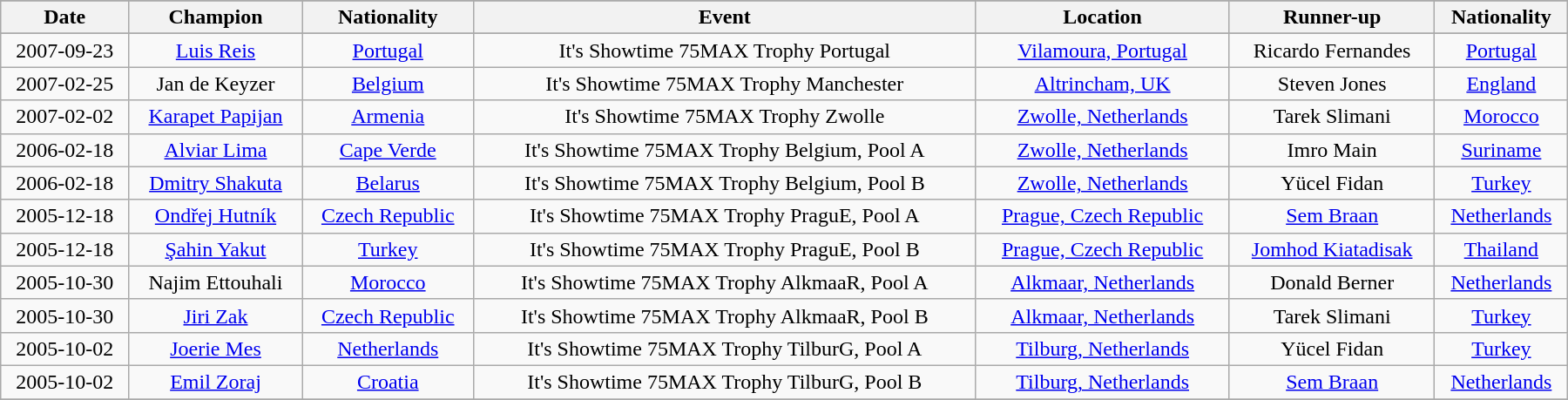<table class="wikitable" width=95% style="clear:both; margin:1.5em auto; text-align:center;">
<tr>
</tr>
<tr align="center"  bgcolor="#dddddd">
<th>Date</th>
<th>Champion</th>
<th>Nationality</th>
<th>Event</th>
<th>Location</th>
<th>Runner-up</th>
<th>Nationality</th>
</tr>
<tr>
</tr>
<tr align="center"  bgcolor=>
<td>2007-09-23</td>
<td><a href='#'>Luis Reis</a></td>
<td> <a href='#'>Portugal</a></td>
<td>It's Showtime 75MAX Trophy Portugal</td>
<td><a href='#'>Vilamoura, Portugal</a></td>
<td>Ricardo Fernandes</td>
<td> <a href='#'>Portugal</a></td>
</tr>
<tr align="center"  bgcolor=>
<td>2007-02-25</td>
<td>Jan de Keyzer</td>
<td> <a href='#'>Belgium</a></td>
<td>It's Showtime 75MAX Trophy Manchester</td>
<td><a href='#'>Altrincham, UK</a></td>
<td>Steven Jones</td>
<td> <a href='#'>England</a></td>
</tr>
<tr align="center"  bgcolor=>
<td>2007-02-02</td>
<td><a href='#'>Karapet Papijan</a></td>
<td> <a href='#'>Armenia</a></td>
<td>It's Showtime 75MAX Trophy Zwolle</td>
<td><a href='#'>Zwolle, Netherlands</a></td>
<td>Tarek Slimani</td>
<td> <a href='#'>Morocco</a></td>
</tr>
<tr align="center"  bgcolor=>
<td>2006-02-18</td>
<td><a href='#'>Alviar Lima</a></td>
<td> <a href='#'>Cape Verde</a></td>
<td>It's Showtime 75MAX Trophy Belgium, Pool A</td>
<td><a href='#'>Zwolle, Netherlands</a></td>
<td>Imro Main</td>
<td> <a href='#'>Suriname</a></td>
</tr>
<tr align="center"  bgcolor=>
<td>2006-02-18</td>
<td><a href='#'>Dmitry Shakuta</a></td>
<td> <a href='#'>Belarus</a></td>
<td>It's Showtime 75MAX Trophy Belgium, Pool B</td>
<td><a href='#'>Zwolle, Netherlands</a></td>
<td>Yücel Fidan</td>
<td> <a href='#'>Turkey</a></td>
</tr>
<tr align="center"  bgcolor=>
<td>2005-12-18</td>
<td><a href='#'>Ondřej Hutník</a></td>
<td> <a href='#'>Czech Republic</a></td>
<td>It's Showtime 75MAX Trophy PraguE, Pool A</td>
<td><a href='#'>Prague, Czech Republic</a></td>
<td><a href='#'>Sem Braan</a></td>
<td> <a href='#'>Netherlands</a></td>
</tr>
<tr align="center"  bgcolor=>
<td>2005-12-18</td>
<td><a href='#'>Şahin Yakut</a></td>
<td> <a href='#'>Turkey</a></td>
<td>It's Showtime 75MAX Trophy PraguE, Pool B</td>
<td><a href='#'>Prague, Czech Republic</a></td>
<td><a href='#'>Jomhod Kiatadisak</a></td>
<td> <a href='#'>Thailand</a></td>
</tr>
<tr align="center"  bgcolor=>
<td>2005-10-30</td>
<td>Najim Ettouhali</td>
<td> <a href='#'>Morocco</a></td>
<td>It's Showtime 75MAX Trophy AlkmaaR, Pool A</td>
<td><a href='#'>Alkmaar, Netherlands</a></td>
<td>Donald Berner</td>
<td> <a href='#'>Netherlands</a></td>
</tr>
<tr align="center"  bgcolor=>
<td>2005-10-30</td>
<td><a href='#'>Jiri Zak</a></td>
<td> <a href='#'>Czech Republic</a></td>
<td>It's Showtime 75MAX Trophy AlkmaaR, Pool B</td>
<td><a href='#'>Alkmaar, Netherlands</a></td>
<td>Tarek Slimani</td>
<td> <a href='#'>Turkey</a></td>
</tr>
<tr align="center"  bgcolor=>
<td>2005-10-02</td>
<td><a href='#'>Joerie Mes</a></td>
<td> <a href='#'>Netherlands</a></td>
<td>It's Showtime 75MAX Trophy TilburG, Pool A</td>
<td><a href='#'>Tilburg, Netherlands</a></td>
<td>Yücel Fidan</td>
<td> <a href='#'>Turkey</a></td>
</tr>
<tr align="center"  bgcolor=>
<td>2005-10-02</td>
<td><a href='#'>Emil Zoraj</a></td>
<td> <a href='#'>Croatia</a></td>
<td>It's Showtime 75MAX Trophy TilburG, Pool B</td>
<td><a href='#'>Tilburg, Netherlands</a></td>
<td><a href='#'>Sem Braan</a></td>
<td> <a href='#'>Netherlands</a></td>
</tr>
<tr>
</tr>
</table>
